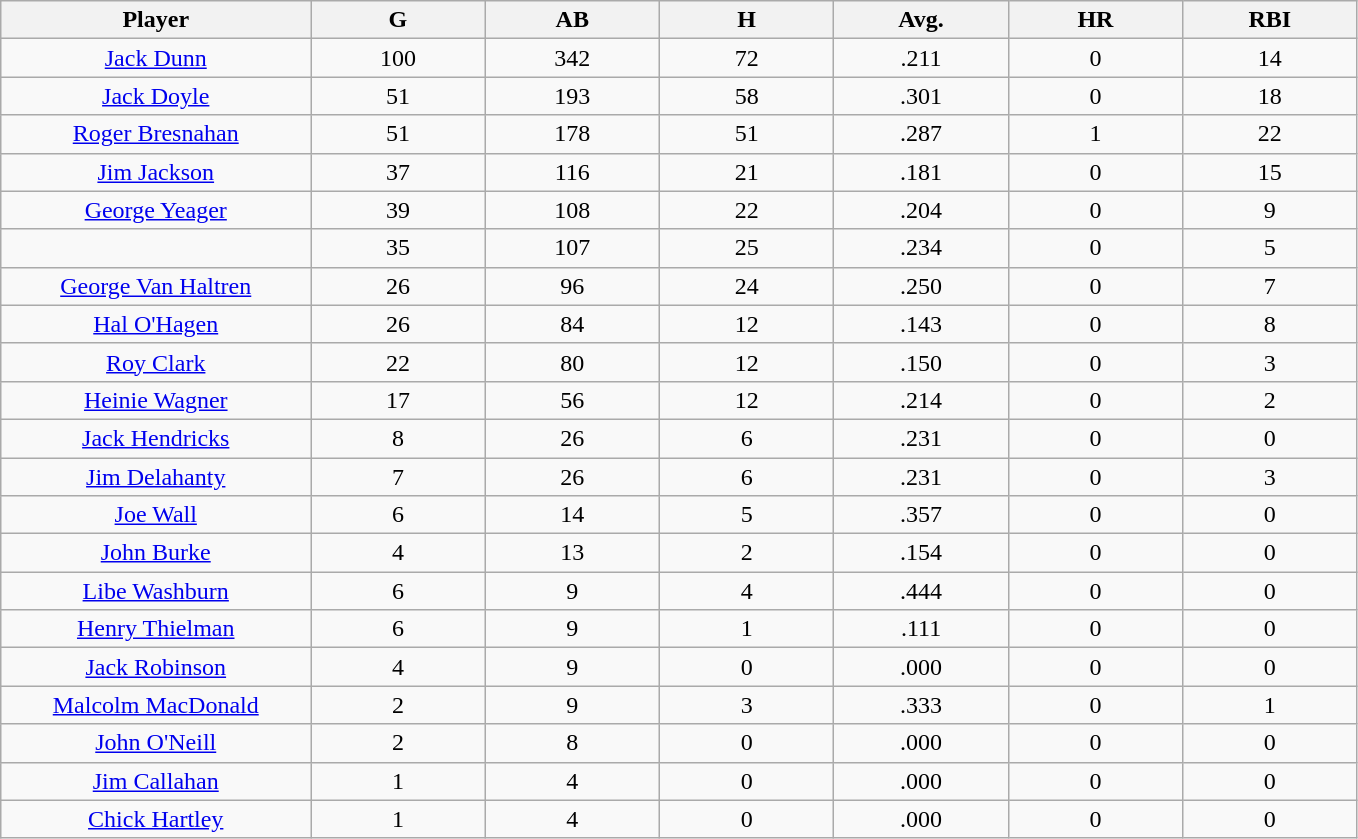<table class="wikitable sortable">
<tr>
<th bgcolor="#DDDDFF" width="16%">Player</th>
<th bgcolor="#DDDDFF" width="9%">G</th>
<th bgcolor="#DDDDFF" width="9%">AB</th>
<th bgcolor="#DDDDFF" width="9%">H</th>
<th bgcolor="#DDDDFF" width="9%">Avg.</th>
<th bgcolor="#DDDDFF" width="9%">HR</th>
<th bgcolor="#DDDDFF" width="9%">RBI</th>
</tr>
<tr align="center">
<td><a href='#'>Jack Dunn</a></td>
<td>100</td>
<td>342</td>
<td>72</td>
<td>.211</td>
<td>0</td>
<td>14</td>
</tr>
<tr align=center>
<td><a href='#'>Jack Doyle</a></td>
<td>51</td>
<td>193</td>
<td>58</td>
<td>.301</td>
<td>0</td>
<td>18</td>
</tr>
<tr align=center>
<td><a href='#'>Roger Bresnahan</a></td>
<td>51</td>
<td>178</td>
<td>51</td>
<td>.287</td>
<td>1</td>
<td>22</td>
</tr>
<tr align=center>
<td><a href='#'>Jim Jackson</a></td>
<td>37</td>
<td>116</td>
<td>21</td>
<td>.181</td>
<td>0</td>
<td>15</td>
</tr>
<tr align=center>
<td><a href='#'>George Yeager</a></td>
<td>39</td>
<td>108</td>
<td>22</td>
<td>.204</td>
<td>0</td>
<td>9</td>
</tr>
<tr align=center>
<td></td>
<td>35</td>
<td>107</td>
<td>25</td>
<td>.234</td>
<td>0</td>
<td>5</td>
</tr>
<tr align="center">
<td><a href='#'>George Van Haltren</a></td>
<td>26</td>
<td>96</td>
<td>24</td>
<td>.250</td>
<td>0</td>
<td>7</td>
</tr>
<tr align=center>
<td><a href='#'>Hal O'Hagen</a></td>
<td>26</td>
<td>84</td>
<td>12</td>
<td>.143</td>
<td>0</td>
<td>8</td>
</tr>
<tr align=center>
<td><a href='#'>Roy Clark</a></td>
<td>22</td>
<td>80</td>
<td>12</td>
<td>.150</td>
<td>0</td>
<td>3</td>
</tr>
<tr align=center>
<td><a href='#'>Heinie Wagner</a></td>
<td>17</td>
<td>56</td>
<td>12</td>
<td>.214</td>
<td>0</td>
<td>2</td>
</tr>
<tr align=center>
<td><a href='#'>Jack Hendricks</a></td>
<td>8</td>
<td>26</td>
<td>6</td>
<td>.231</td>
<td>0</td>
<td>0</td>
</tr>
<tr align=center>
<td><a href='#'>Jim Delahanty</a></td>
<td>7</td>
<td>26</td>
<td>6</td>
<td>.231</td>
<td>0</td>
<td>3</td>
</tr>
<tr align=center>
<td><a href='#'>Joe Wall</a></td>
<td>6</td>
<td>14</td>
<td>5</td>
<td>.357</td>
<td>0</td>
<td>0</td>
</tr>
<tr align=center>
<td><a href='#'>John Burke</a></td>
<td>4</td>
<td>13</td>
<td>2</td>
<td>.154</td>
<td>0</td>
<td>0</td>
</tr>
<tr align=center>
<td><a href='#'>Libe Washburn</a></td>
<td>6</td>
<td>9</td>
<td>4</td>
<td>.444</td>
<td>0</td>
<td>0</td>
</tr>
<tr align=center>
<td><a href='#'>Henry Thielman</a></td>
<td>6</td>
<td>9</td>
<td>1</td>
<td>.111</td>
<td>0</td>
<td>0</td>
</tr>
<tr align=center>
<td><a href='#'>Jack Robinson</a></td>
<td>4</td>
<td>9</td>
<td>0</td>
<td>.000</td>
<td>0</td>
<td>0</td>
</tr>
<tr align=center>
<td><a href='#'>Malcolm MacDonald</a></td>
<td>2</td>
<td>9</td>
<td>3</td>
<td>.333</td>
<td>0</td>
<td>1</td>
</tr>
<tr align=center>
<td><a href='#'>John O'Neill</a></td>
<td>2</td>
<td>8</td>
<td>0</td>
<td>.000</td>
<td>0</td>
<td>0</td>
</tr>
<tr align=center>
<td><a href='#'>Jim Callahan</a></td>
<td>1</td>
<td>4</td>
<td>0</td>
<td>.000</td>
<td>0</td>
<td>0</td>
</tr>
<tr align=center>
<td><a href='#'>Chick Hartley</a></td>
<td>1</td>
<td>4</td>
<td>0</td>
<td>.000</td>
<td>0</td>
<td>0</td>
</tr>
</table>
